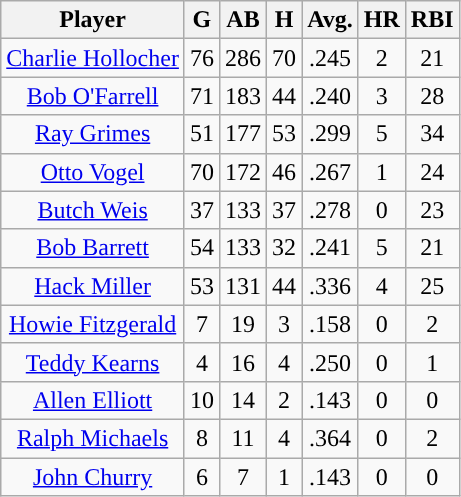<table class="wikitable sortable" style="text-align:center;">
<tr>
<th>Player</th>
<th>G</th>
<th>AB</th>
<th>H</th>
<th>Avg.</th>
<th>HR</th>
<th>RBI</th>
</tr>
<tr>
<td><a href='#'>Charlie Hollocher</a></td>
<td>76</td>
<td>286</td>
<td>70</td>
<td>.245</td>
<td>2</td>
<td>21</td>
</tr>
<tr>
<td><a href='#'>Bob O'Farrell</a></td>
<td>71</td>
<td>183</td>
<td>44</td>
<td>.240</td>
<td>3</td>
<td>28</td>
</tr>
<tr>
<td><a href='#'>Ray Grimes</a></td>
<td>51</td>
<td>177</td>
<td>53</td>
<td>.299</td>
<td>5</td>
<td>34</td>
</tr>
<tr>
<td><a href='#'>Otto Vogel</a></td>
<td>70</td>
<td>172</td>
<td>46</td>
<td>.267</td>
<td>1</td>
<td>24</td>
</tr>
<tr>
<td><a href='#'>Butch Weis</a></td>
<td>37</td>
<td>133</td>
<td>37</td>
<td>.278</td>
<td>0</td>
<td>23</td>
</tr>
<tr>
<td><a href='#'>Bob Barrett</a></td>
<td>54</td>
<td>133</td>
<td>32</td>
<td>.241</td>
<td>5</td>
<td>21</td>
</tr>
<tr>
<td><a href='#'>Hack Miller</a></td>
<td>53</td>
<td>131</td>
<td>44</td>
<td>.336</td>
<td>4</td>
<td>25</td>
</tr>
<tr>
<td><a href='#'>Howie Fitzgerald</a></td>
<td>7</td>
<td>19</td>
<td>3</td>
<td>.158</td>
<td>0</td>
<td>2</td>
</tr>
<tr>
<td><a href='#'>Teddy Kearns</a></td>
<td>4</td>
<td>16</td>
<td>4</td>
<td>.250</td>
<td>0</td>
<td>1</td>
</tr>
<tr>
<td><a href='#'>Allen Elliott</a></td>
<td>10</td>
<td>14</td>
<td>2</td>
<td>.143</td>
<td>0</td>
<td>0</td>
</tr>
<tr>
<td><a href='#'>Ralph Michaels</a></td>
<td>8</td>
<td>11</td>
<td>4</td>
<td>.364</td>
<td>0</td>
<td>2</td>
</tr>
<tr>
<td><a href='#'>John Churry</a></td>
<td>6</td>
<td>7</td>
<td>1</td>
<td>.143</td>
<td>0</td>
<td>0</td>
</tr>
</table>
